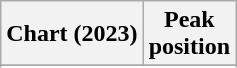<table class="wikitable sortable plainrowheaders" style="text-align:center">
<tr>
<th scope="col">Chart (2023)</th>
<th scope="col">Peak<br>position</th>
</tr>
<tr>
</tr>
<tr>
</tr>
<tr>
</tr>
</table>
